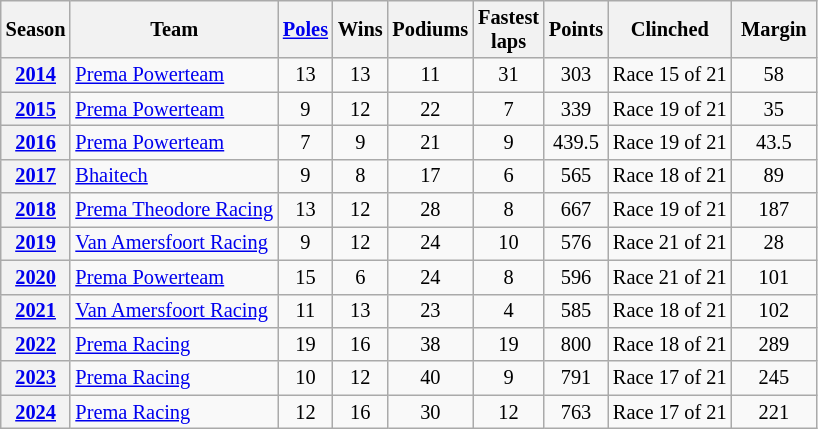<table class="wikitable sortable" style="font-size:85%; text-align:center;">
<tr>
<th scope=col>Season</th>
<th scope=col>Team</th>
<th scope=col><a href='#'>Poles</a></th>
<th scope=col>Wins</th>
<th scope=col>Podiums</th>
<th scope=col width="40">Fastest laps</th>
<th scope=col>Points</th>
<th scope=col>Clinched</th>
<th scope=col width="50">Margin</th>
</tr>
<tr>
<th><a href='#'>2014</a></th>
<td align=left> <a href='#'>Prema Powerteam</a></td>
<td>13</td>
<td>13</td>
<td>11</td>
<td>31</td>
<td>303</td>
<td>Race 15 of 21</td>
<td>58</td>
</tr>
<tr>
<th><a href='#'>2015</a></th>
<td align=left> <a href='#'>Prema Powerteam</a></td>
<td>9</td>
<td>12</td>
<td>22</td>
<td>7</td>
<td>339</td>
<td>Race 19 of 21</td>
<td>35</td>
</tr>
<tr>
<th><a href='#'>2016</a></th>
<td align=left> <a href='#'>Prema Powerteam</a></td>
<td>7</td>
<td>9</td>
<td>21</td>
<td>9</td>
<td>439.5</td>
<td>Race 19 of 21</td>
<td>43.5</td>
</tr>
<tr>
<th><a href='#'>2017</a></th>
<td align=left> <a href='#'>Bhaitech</a></td>
<td>9</td>
<td>8</td>
<td>17</td>
<td>6</td>
<td>565</td>
<td>Race 18 of 21</td>
<td>89</td>
</tr>
<tr>
<th><a href='#'>2018</a></th>
<td align=left> <a href='#'>Prema Theodore Racing</a></td>
<td>13</td>
<td>12</td>
<td>28</td>
<td>8</td>
<td>667</td>
<td>Race 19 of 21</td>
<td>187</td>
</tr>
<tr>
<th><a href='#'>2019</a></th>
<td align=left> <a href='#'>Van Amersfoort Racing</a></td>
<td>9</td>
<td>12</td>
<td>24</td>
<td>10</td>
<td>576</td>
<td>Race 21 of 21</td>
<td>28</td>
</tr>
<tr>
<th><a href='#'>2020</a></th>
<td align=left> <a href='#'>Prema Powerteam</a></td>
<td>15</td>
<td>6</td>
<td>24</td>
<td>8</td>
<td>596</td>
<td>Race 21 of 21</td>
<td>101</td>
</tr>
<tr>
<th><a href='#'>2021</a></th>
<td align=left> <a href='#'>Van Amersfoort Racing</a></td>
<td>11</td>
<td>13</td>
<td>23</td>
<td>4</td>
<td>585</td>
<td>Race 18 of 21</td>
<td>102</td>
</tr>
<tr>
<th><a href='#'>2022</a></th>
<td align=left> <a href='#'>Prema Racing</a></td>
<td>19</td>
<td>16</td>
<td>38</td>
<td>19</td>
<td>800</td>
<td>Race 18 of 21</td>
<td>289</td>
</tr>
<tr>
<th><a href='#'>2023</a></th>
<td align=left> <a href='#'>Prema Racing</a></td>
<td>10</td>
<td>12</td>
<td>40</td>
<td>9</td>
<td>791</td>
<td>Race 17 of 21</td>
<td>245</td>
</tr>
<tr>
<th><a href='#'>2024</a></th>
<td align=left> <a href='#'>Prema Racing</a></td>
<td>12</td>
<td>16</td>
<td>30</td>
<td>12</td>
<td>763</td>
<td>Race 17 of 21</td>
<td>221</td>
</tr>
</table>
